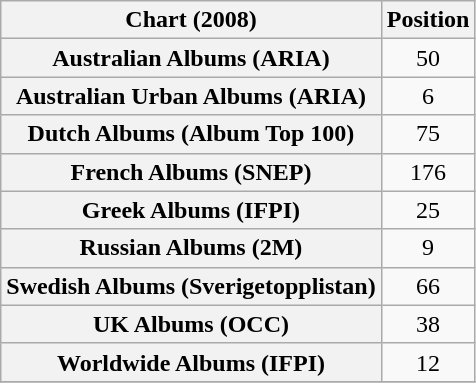<table class="wikitable sortable plainrowheaders" style="text-align:center;">
<tr>
<th scope="col">Chart (2008)</th>
<th scope="col">Position</th>
</tr>
<tr>
<th scope="row">Australian Albums (ARIA)</th>
<td>50</td>
</tr>
<tr>
<th scope="row">Australian Urban Albums (ARIA)</th>
<td>6</td>
</tr>
<tr>
<th scope="row">Dutch Albums (Album Top 100)</th>
<td>75</td>
</tr>
<tr>
<th scope="row">French Albums (SNEP)</th>
<td>176</td>
</tr>
<tr>
<th scope="row">Greek Albums (IFPI)</th>
<td>25</td>
</tr>
<tr>
<th scope="row">Russian Albums (2M)</th>
<td>9</td>
</tr>
<tr>
<th scope="row">Swedish Albums (Sverigetopplistan)</th>
<td>66</td>
</tr>
<tr>
<th scope="row">UK Albums (OCC)</th>
<td>38</td>
</tr>
<tr>
<th scope="row">Worldwide Albums (IFPI)</th>
<td>12</td>
</tr>
<tr>
</tr>
</table>
